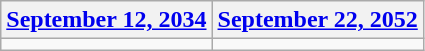<table class=wikitable>
<tr>
<th><a href='#'>September 12, 2034</a></th>
<th><a href='#'>September 22, 2052</a></th>
</tr>
<tr>
<td></td>
<td></td>
</tr>
</table>
